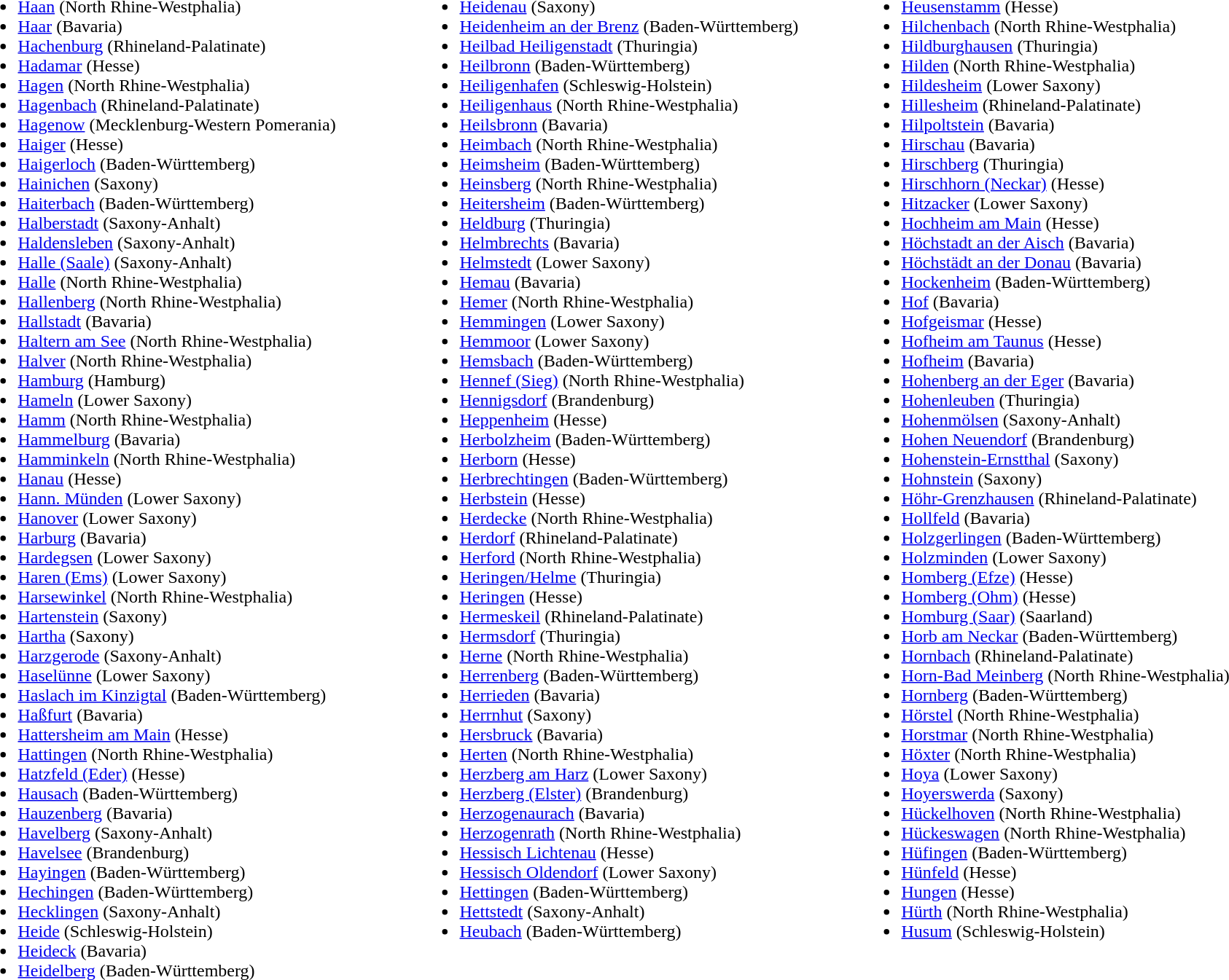<table>
<tr>
<td colspan="3"></td>
</tr>
<tr ---->
<td width="400" valign="top"><br><ul><li><a href='#'>Haan</a> (North Rhine-Westphalia)</li><li><a href='#'>Haar</a> (Bavaria)</li><li><a href='#'>Hachenburg</a> (Rhineland-Palatinate)</li><li><a href='#'>Hadamar</a> (Hesse)</li><li><a href='#'>Hagen</a> (North Rhine-Westphalia)</li><li><a href='#'>Hagenbach</a> (Rhineland-Palatinate)</li><li><a href='#'>Hagenow</a> (Mecklenburg-Western Pomerania)</li><li><a href='#'>Haiger</a> (Hesse)</li><li><a href='#'>Haigerloch</a> (Baden-Württemberg)</li><li><a href='#'>Hainichen</a> (Saxony)</li><li><a href='#'>Haiterbach</a> (Baden-Württemberg)</li><li><a href='#'>Halberstadt</a> (Saxony-Anhalt)</li><li><a href='#'>Haldensleben</a> (Saxony-Anhalt)</li><li><a href='#'>Halle (Saale)</a> (Saxony-Anhalt)</li><li><a href='#'>Halle</a> (North Rhine-Westphalia)</li><li><a href='#'>Hallenberg</a> (North Rhine-Westphalia)</li><li><a href='#'>Hallstadt</a> (Bavaria)</li><li><a href='#'>Haltern am See</a> (North Rhine-Westphalia)</li><li><a href='#'>Halver</a> (North Rhine-Westphalia)</li><li><a href='#'>Hamburg</a> (Hamburg)</li><li><a href='#'>Hameln</a> (Lower Saxony)</li><li><a href='#'>Hamm</a> (North Rhine-Westphalia)</li><li><a href='#'>Hammelburg</a> (Bavaria)</li><li><a href='#'>Hamminkeln</a> (North Rhine-Westphalia)</li><li><a href='#'>Hanau</a> (Hesse)</li><li><a href='#'>Hann. Münden</a> (Lower Saxony)</li><li><a href='#'>Hanover</a> (Lower Saxony)</li><li><a href='#'>Harburg</a> (Bavaria)</li><li><a href='#'>Hardegsen</a> (Lower Saxony)</li><li><a href='#'>Haren (Ems)</a> (Lower Saxony)</li><li><a href='#'>Harsewinkel</a> (North Rhine-Westphalia)</li><li><a href='#'>Hartenstein</a> (Saxony)</li><li><a href='#'>Hartha</a> (Saxony)</li><li><a href='#'>Harzgerode</a> (Saxony-Anhalt)</li><li><a href='#'>Haselünne</a> (Lower Saxony)</li><li><a href='#'>Haslach im Kinzigtal</a> (Baden-Württemberg)</li><li><a href='#'>Haßfurt</a> (Bavaria)</li><li><a href='#'>Hattersheim am Main</a> (Hesse)</li><li><a href='#'>Hattingen</a> (North Rhine-Westphalia)</li><li><a href='#'>Hatzfeld (Eder)</a> (Hesse)</li><li><a href='#'>Hausach</a> (Baden-Württemberg)</li><li><a href='#'>Hauzenberg</a> (Bavaria)</li><li><a href='#'>Havelberg</a> (Saxony-Anhalt)</li><li><a href='#'>Havelsee</a> (Brandenburg)</li><li><a href='#'>Hayingen</a> (Baden-Württemberg)</li><li><a href='#'>Hechingen</a> (Baden-Württemberg)</li><li><a href='#'>Hecklingen</a> (Saxony-Anhalt)</li><li><a href='#'>Heide</a> (Schleswig-Holstein)</li><li><a href='#'>Heideck</a> (Bavaria)</li><li><a href='#'>Heidelberg</a> (Baden-Württemberg)</li></ul></td>
<td width="400" valign="top"><br><ul><li><a href='#'>Heidenau</a> (Saxony)</li><li><a href='#'>Heidenheim an der Brenz</a> (Baden-Württemberg)</li><li><a href='#'>Heilbad Heiligenstadt</a> (Thuringia)</li><li><a href='#'>Heilbronn</a> (Baden-Württemberg)</li><li><a href='#'>Heiligenhafen</a> (Schleswig-Holstein)</li><li><a href='#'>Heiligenhaus</a> (North Rhine-Westphalia)</li><li><a href='#'>Heilsbronn</a> (Bavaria)</li><li><a href='#'>Heimbach</a> (North Rhine-Westphalia)</li><li><a href='#'>Heimsheim</a> (Baden-Württemberg)</li><li><a href='#'>Heinsberg</a> (North Rhine-Westphalia)</li><li><a href='#'>Heitersheim</a> (Baden-Württemberg)</li><li><a href='#'>Heldburg</a> (Thuringia)</li><li><a href='#'>Helmbrechts</a> (Bavaria)</li><li><a href='#'>Helmstedt</a> (Lower Saxony)</li><li><a href='#'>Hemau</a> (Bavaria)</li><li><a href='#'>Hemer</a> (North Rhine-Westphalia)</li><li><a href='#'>Hemmingen</a> (Lower Saxony)</li><li><a href='#'>Hemmoor</a> (Lower Saxony)</li><li><a href='#'>Hemsbach</a> (Baden-Württemberg)</li><li><a href='#'>Hennef (Sieg)</a> (North Rhine-Westphalia)</li><li><a href='#'>Hennigsdorf</a> (Brandenburg)</li><li><a href='#'>Heppenheim</a> (Hesse)</li><li><a href='#'>Herbolzheim</a> (Baden-Württemberg)</li><li><a href='#'>Herborn</a> (Hesse)</li><li><a href='#'>Herbrechtingen</a> (Baden-Württemberg)</li><li><a href='#'>Herbstein</a> (Hesse)</li><li><a href='#'>Herdecke</a> (North Rhine-Westphalia)</li><li><a href='#'>Herdorf</a> (Rhineland-Palatinate)</li><li><a href='#'>Herford</a> (North Rhine-Westphalia)</li><li><a href='#'>Heringen/Helme</a> (Thuringia)</li><li><a href='#'>Heringen</a> (Hesse)</li><li><a href='#'>Hermeskeil</a> (Rhineland-Palatinate)</li><li><a href='#'>Hermsdorf</a> (Thuringia)</li><li><a href='#'>Herne</a> (North Rhine-Westphalia)</li><li><a href='#'>Herrenberg</a> (Baden-Württemberg)</li><li><a href='#'>Herrieden</a> (Bavaria)</li><li><a href='#'>Herrnhut</a> (Saxony)</li><li><a href='#'>Hersbruck</a> (Bavaria)</li><li><a href='#'>Herten</a> (North Rhine-Westphalia)</li><li><a href='#'>Herzberg am Harz</a> (Lower Saxony)</li><li><a href='#'>Herzberg (Elster)</a> (Brandenburg)</li><li><a href='#'>Herzogenaurach</a> (Bavaria)</li><li><a href='#'>Herzogenrath</a> (North Rhine-Westphalia)</li><li><a href='#'>Hessisch Lichtenau</a> (Hesse)</li><li><a href='#'>Hessisch Oldendorf</a> (Lower Saxony)</li><li><a href='#'>Hettingen</a> (Baden-Württemberg)</li><li><a href='#'>Hettstedt</a> (Saxony-Anhalt)</li><li><a href='#'>Heubach</a> (Baden-Württemberg)</li></ul></td>
<td width="400" valign="top"><br><ul><li><a href='#'>Heusenstamm</a> (Hesse)</li><li><a href='#'>Hilchenbach</a> (North Rhine-Westphalia)</li><li><a href='#'>Hildburghausen</a> (Thuringia)</li><li><a href='#'>Hilden</a> (North Rhine-Westphalia)</li><li><a href='#'>Hildesheim</a> (Lower Saxony)</li><li><a href='#'>Hillesheim</a> (Rhineland-Palatinate)</li><li><a href='#'>Hilpoltstein</a> (Bavaria)</li><li><a href='#'>Hirschau</a> (Bavaria)</li><li><a href='#'>Hirschberg</a> (Thuringia)</li><li><a href='#'>Hirschhorn (Neckar)</a> (Hesse)</li><li><a href='#'>Hitzacker</a> (Lower Saxony)</li><li><a href='#'>Hochheim am Main</a> (Hesse)</li><li><a href='#'>Höchstadt an der Aisch</a> (Bavaria)</li><li><a href='#'>Höchstädt an der Donau</a> (Bavaria)</li><li><a href='#'>Hockenheim</a> (Baden-Württemberg)</li><li><a href='#'>Hof</a> (Bavaria)</li><li><a href='#'>Hofgeismar</a> (Hesse)</li><li><a href='#'>Hofheim am Taunus</a> (Hesse)</li><li><a href='#'>Hofheim</a> (Bavaria)</li><li><a href='#'>Hohenberg an der Eger</a> (Bavaria)</li><li><a href='#'>Hohenleuben</a> (Thuringia)</li><li><a href='#'>Hohenmölsen</a> (Saxony-Anhalt)</li><li><a href='#'>Hohen Neuendorf</a> (Brandenburg)</li><li><a href='#'>Hohenstein-Ernstthal</a> (Saxony)</li><li><a href='#'>Hohnstein</a> (Saxony)</li><li><a href='#'>Höhr-Grenzhausen</a> (Rhineland-Palatinate)</li><li><a href='#'>Hollfeld</a> (Bavaria)</li><li><a href='#'>Holzgerlingen</a> (Baden-Württemberg)</li><li><a href='#'>Holzminden</a> (Lower Saxony)</li><li><a href='#'>Homberg (Efze)</a> (Hesse)</li><li><a href='#'>Homberg (Ohm)</a> (Hesse)</li><li><a href='#'>Homburg (Saar)</a> (Saarland)</li><li><a href='#'>Horb am Neckar</a> (Baden-Württemberg)</li><li><a href='#'>Hornbach</a> (Rhineland-Palatinate)</li><li><a href='#'>Horn-Bad Meinberg</a> (North Rhine-Westphalia)</li><li><a href='#'>Hornberg</a> (Baden-Württemberg)</li><li><a href='#'>Hörstel</a> (North Rhine-Westphalia)</li><li><a href='#'>Horstmar</a> (North Rhine-Westphalia)</li><li><a href='#'>Höxter</a> (North Rhine-Westphalia)</li><li><a href='#'>Hoya</a> (Lower Saxony)</li><li><a href='#'>Hoyerswerda</a> (Saxony)</li><li><a href='#'>Hückelhoven</a> (North Rhine-Westphalia)</li><li><a href='#'>Hückeswagen</a> (North Rhine-Westphalia)</li><li><a href='#'>Hüfingen</a> (Baden-Württemberg)</li><li><a href='#'>Hünfeld</a> (Hesse)</li><li><a href='#'>Hungen</a> (Hesse)</li><li><a href='#'>Hürth</a> (North Rhine-Westphalia)</li><li><a href='#'>Husum</a> (Schleswig-Holstein)</li></ul></td>
</tr>
</table>
